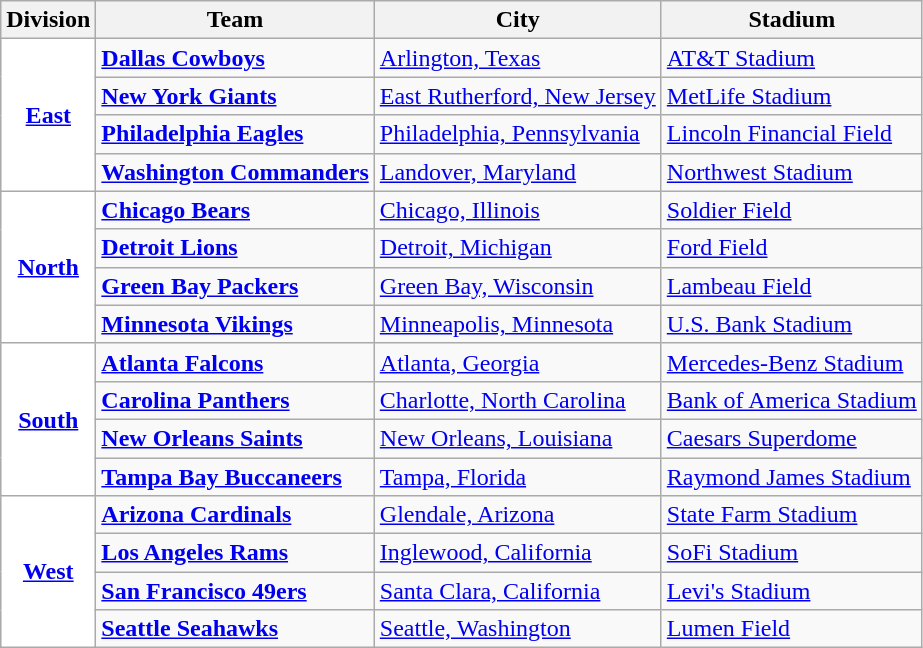<table class="wikitable" style="text-align:left">
<tr>
<th>Division</th>
<th>Team</th>
<th>City</th>
<th>Stadium</th>
</tr>
<tr>
<th style=background:white rowspan=4><a href='#'>East</a></th>
<td><strong><a href='#'>Dallas Cowboys</a></strong></td>
<td><a href='#'>Arlington, Texas</a></td>
<td><a href='#'>AT&T Stadium</a></td>
</tr>
<tr>
<td><strong><a href='#'>New York Giants</a></strong></td>
<td><a href='#'>East Rutherford, New Jersey</a></td>
<td><a href='#'>MetLife Stadium</a></td>
</tr>
<tr>
<td><strong><a href='#'>Philadelphia Eagles</a></strong></td>
<td><a href='#'>Philadelphia, Pennsylvania</a></td>
<td><a href='#'>Lincoln Financial Field</a></td>
</tr>
<tr>
<td><strong><a href='#'>Washington Commanders</a></strong></td>
<td><a href='#'>Landover, Maryland</a></td>
<td><a href='#'>Northwest Stadium</a></td>
</tr>
<tr>
<th style=background:white rowspan=4><a href='#'>North</a></th>
<td><strong><a href='#'>Chicago Bears</a></strong></td>
<td><a href='#'>Chicago, Illinois</a></td>
<td><a href='#'>Soldier Field</a></td>
</tr>
<tr>
<td><strong><a href='#'>Detroit Lions</a></strong></td>
<td><a href='#'>Detroit, Michigan</a></td>
<td><a href='#'>Ford Field</a></td>
</tr>
<tr>
<td><strong><a href='#'>Green Bay Packers</a></strong></td>
<td><a href='#'>Green Bay, Wisconsin</a></td>
<td><a href='#'>Lambeau Field</a></td>
</tr>
<tr>
<td><strong><a href='#'>Minnesota Vikings</a></strong></td>
<td><a href='#'>Minneapolis, Minnesota</a></td>
<td><a href='#'>U.S. Bank Stadium</a></td>
</tr>
<tr>
<th style=background:white rowspan=4><a href='#'>South</a></th>
<td><strong><a href='#'>Atlanta Falcons</a></strong></td>
<td><a href='#'>Atlanta, Georgia</a></td>
<td><a href='#'>Mercedes-Benz Stadium</a></td>
</tr>
<tr>
<td><strong><a href='#'>Carolina Panthers</a></strong></td>
<td><a href='#'>Charlotte, North Carolina</a></td>
<td><a href='#'>Bank of America Stadium</a></td>
</tr>
<tr>
<td><strong><a href='#'>New Orleans Saints</a></strong></td>
<td><a href='#'>New Orleans, Louisiana</a></td>
<td><a href='#'>Caesars Superdome</a></td>
</tr>
<tr>
<td><strong><a href='#'>Tampa Bay Buccaneers</a></strong></td>
<td><a href='#'>Tampa, Florida</a></td>
<td><a href='#'>Raymond James Stadium</a></td>
</tr>
<tr>
<th style=background:white rowspan=4><a href='#'>West</a></th>
<td><strong><a href='#'>Arizona Cardinals</a></strong></td>
<td><a href='#'>Glendale, Arizona</a></td>
<td><a href='#'>State Farm Stadium</a></td>
</tr>
<tr>
<td><strong><a href='#'>Los Angeles Rams</a></strong></td>
<td><a href='#'>Inglewood, California</a></td>
<td><a href='#'>SoFi Stadium</a></td>
</tr>
<tr>
<td><strong><a href='#'>San Francisco 49ers</a></strong></td>
<td><a href='#'>Santa Clara, California</a></td>
<td><a href='#'>Levi's Stadium</a></td>
</tr>
<tr>
<td><strong><a href='#'>Seattle Seahawks</a></strong></td>
<td><a href='#'>Seattle, Washington</a></td>
<td><a href='#'>Lumen Field</a></td>
</tr>
</table>
